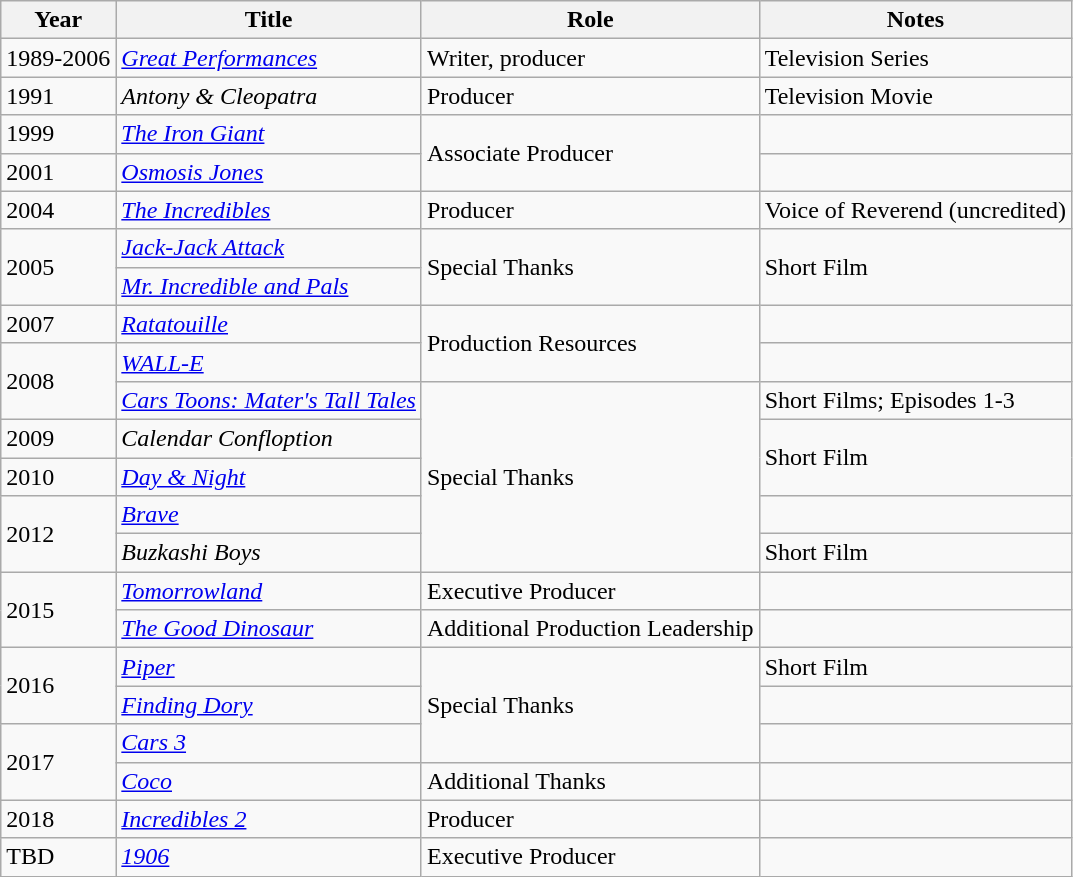<table class="wikitable sortable">
<tr>
<th>Year</th>
<th>Title</th>
<th>Role</th>
<th>Notes</th>
</tr>
<tr>
<td>1989-2006</td>
<td><em><a href='#'>Great Performances</a></em></td>
<td>Writer, producer</td>
<td>Television Series</td>
</tr>
<tr>
<td>1991</td>
<td><em>Antony & Cleopatra</em></td>
<td>Producer</td>
<td>Television Movie</td>
</tr>
<tr>
<td>1999</td>
<td><em><a href='#'>The Iron Giant</a></em></td>
<td rowspan="2">Associate Producer</td>
<td></td>
</tr>
<tr>
<td>2001</td>
<td><em><a href='#'>Osmosis Jones</a></em></td>
<td></td>
</tr>
<tr>
<td>2004</td>
<td><em><a href='#'>The Incredibles</a></em></td>
<td>Producer</td>
<td>Voice of Reverend (uncredited)</td>
</tr>
<tr>
<td rowspan="2">2005</td>
<td><em><a href='#'>Jack-Jack Attack</a></em></td>
<td rowspan="2">Special Thanks</td>
<td rowspan="2">Short Film</td>
</tr>
<tr>
<td><em><a href='#'>Mr. Incredible and Pals</a></em></td>
</tr>
<tr>
<td>2007</td>
<td><em><a href='#'>Ratatouille</a></em></td>
<td rowspan="2">Production Resources</td>
<td></td>
</tr>
<tr>
<td rowspan="2">2008</td>
<td><em><a href='#'>WALL-E</a></em></td>
<td></td>
</tr>
<tr>
<td><em><a href='#'>Cars Toons: Mater's Tall Tales</a></em></td>
<td rowspan="5">Special Thanks</td>
<td>Short Films; Episodes 1-3</td>
</tr>
<tr>
<td>2009</td>
<td><em>Calendar Confloption</em></td>
<td rowspan="2">Short Film</td>
</tr>
<tr>
<td>2010</td>
<td><em><a href='#'>Day & Night</a></em></td>
</tr>
<tr>
<td rowspan="2">2012</td>
<td><em><a href='#'>Brave</a></em></td>
<td></td>
</tr>
<tr>
<td><em>Buzkashi Boys</em></td>
<td>Short Film</td>
</tr>
<tr>
<td rowspan="2">2015</td>
<td><em><a href='#'> Tomorrowland</a></em></td>
<td>Executive Producer</td>
<td></td>
</tr>
<tr>
<td><em><a href='#'>The Good Dinosaur</a></em></td>
<td>Additional Production Leadership</td>
<td></td>
</tr>
<tr>
<td rowspan="2">2016</td>
<td><em><a href='#'>Piper</a></em></td>
<td rowspan="3">Special Thanks</td>
<td>Short Film</td>
</tr>
<tr>
<td><em><a href='#'>Finding Dory</a></em></td>
<td></td>
</tr>
<tr>
<td rowspan="2">2017</td>
<td><em><a href='#'>Cars 3</a></em></td>
<td></td>
</tr>
<tr>
<td><em><a href='#'>Coco</a></em></td>
<td>Additional Thanks</td>
<td></td>
</tr>
<tr>
<td>2018</td>
<td><em><a href='#'>Incredibles 2</a></em></td>
<td>Producer</td>
<td></td>
</tr>
<tr>
<td>TBD</td>
<td><em><a href='#'>1906</a></em></td>
<td>Executive Producer</td>
<td></td>
</tr>
</table>
